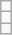<table class="wikitable">
<tr>
<td></td>
</tr>
<tr>
<td></td>
</tr>
<tr>
<td></td>
</tr>
</table>
